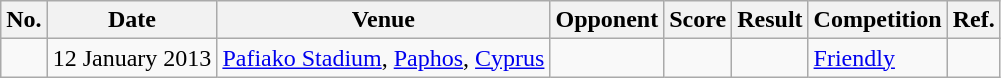<table class="wikitable">
<tr>
<th>No.</th>
<th>Date</th>
<th>Venue</th>
<th>Opponent</th>
<th>Score</th>
<th>Result</th>
<th>Competition</th>
<th>Ref.</th>
</tr>
<tr>
<td></td>
<td>12 January 2013</td>
<td><a href='#'>Pafiako Stadium</a>, <a href='#'>Paphos</a>, <a href='#'>Cyprus</a></td>
<td></td>
<td></td>
<td></td>
<td><a href='#'>Friendly</a></td>
<td></td>
</tr>
</table>
